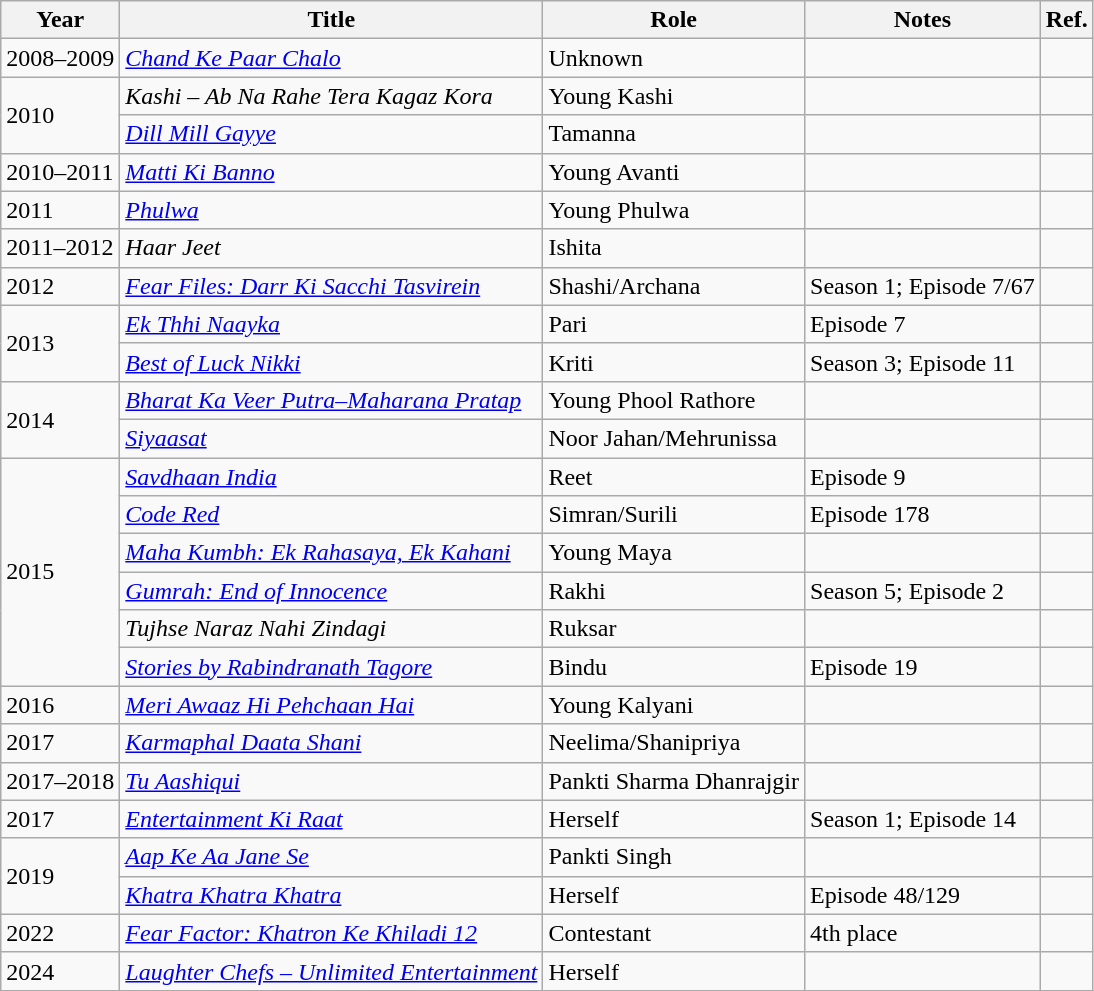<table class="wikitable sortable">
<tr>
<th>Year</th>
<th>Title</th>
<th>Role</th>
<th>Notes</th>
<th>Ref.</th>
</tr>
<tr>
<td>2008–2009</td>
<td><em><a href='#'>Chand Ke Paar Chalo</a></em></td>
<td>Unknown</td>
<td></td>
<td></td>
</tr>
<tr>
<td rowspan="2">2010</td>
<td><em>Kashi – Ab Na Rahe Tera Kagaz Kora</em></td>
<td>Young Kashi</td>
<td></td>
<td></td>
</tr>
<tr>
<td><em><a href='#'>Dill Mill Gayye</a></em></td>
<td>Tamanna</td>
<td></td>
<td></td>
</tr>
<tr>
<td>2010–2011</td>
<td><em><a href='#'>Matti Ki Banno</a></em></td>
<td>Young Avanti</td>
<td></td>
<td></td>
</tr>
<tr>
<td>2011</td>
<td><em><a href='#'>Phulwa</a></em></td>
<td>Young Phulwa</td>
<td></td>
<td></td>
</tr>
<tr>
<td>2011–2012</td>
<td><em>Haar Jeet</em></td>
<td>Ishita</td>
<td></td>
<td></td>
</tr>
<tr>
<td>2012</td>
<td><em><a href='#'>Fear Files: Darr Ki Sacchi Tasvirein</a></em></td>
<td>Shashi/Archana</td>
<td>Season 1; Episode 7/67</td>
<td></td>
</tr>
<tr>
<td rowspan="2">2013</td>
<td><em><a href='#'>Ek Thhi Naayka</a></em></td>
<td>Pari</td>
<td>Episode 7</td>
<td></td>
</tr>
<tr>
<td><em><a href='#'>Best of Luck Nikki</a></em></td>
<td>Kriti</td>
<td>Season 3; Episode 11</td>
<td></td>
</tr>
<tr>
<td rowspan="2">2014</td>
<td><em><a href='#'>Bharat Ka Veer Putra–Maharana Pratap</a></em></td>
<td>Young Phool Rathore</td>
<td></td>
<td></td>
</tr>
<tr>
<td><em><a href='#'>Siyaasat</a></em></td>
<td>Noor Jahan/Mehrunissa</td>
<td></td>
<td></td>
</tr>
<tr>
<td rowspan="6">2015</td>
<td><em><a href='#'>Savdhaan India</a></em></td>
<td>Reet</td>
<td>Episode 9</td>
<td></td>
</tr>
<tr>
<td><em><a href='#'>Code Red</a></em></td>
<td>Simran/Surili</td>
<td>Episode 178</td>
<td></td>
</tr>
<tr>
<td><em><a href='#'>Maha Kumbh: Ek Rahasaya, Ek Kahani</a></em></td>
<td>Young Maya</td>
<td></td>
<td></td>
</tr>
<tr>
<td><em><a href='#'>Gumrah: End of Innocence</a></em></td>
<td>Rakhi</td>
<td>Season 5; Episode 2</td>
<td></td>
</tr>
<tr>
<td><em>Tujhse Naraz Nahi Zindagi</em></td>
<td>Ruksar</td>
<td></td>
<td></td>
</tr>
<tr>
<td><em><a href='#'>Stories by Rabindranath Tagore</a></em></td>
<td>Bindu</td>
<td>Episode 19</td>
<td></td>
</tr>
<tr>
<td>2016</td>
<td><em><a href='#'>Meri Awaaz Hi Pehchaan Hai</a></em></td>
<td>Young Kalyani</td>
<td></td>
<td></td>
</tr>
<tr>
<td>2017</td>
<td><em><a href='#'>Karmaphal Daata Shani</a></em></td>
<td>Neelima/Shanipriya</td>
<td></td>
<td></td>
</tr>
<tr>
<td>2017–2018</td>
<td><em><a href='#'>Tu Aashiqui</a></em></td>
<td>Pankti Sharma Dhanrajgir</td>
<td></td>
<td></td>
</tr>
<tr>
<td>2017</td>
<td><em><a href='#'>Entertainment Ki Raat</a></em></td>
<td>Herself</td>
<td>Season 1; Episode 14</td>
<td></td>
</tr>
<tr>
<td rowspan="2">2019</td>
<td><em><a href='#'>Aap Ke Aa Jane Se</a></em></td>
<td>Pankti Singh</td>
<td></td>
<td></td>
</tr>
<tr>
<td><em><a href='#'>Khatra Khatra Khatra</a></em></td>
<td>Herself</td>
<td>Episode 48/129</td>
<td></td>
</tr>
<tr>
<td>2022</td>
<td><em><a href='#'>Fear Factor: Khatron Ke Khiladi 12</a></em></td>
<td>Contestant</td>
<td>4th place</td>
<td></td>
</tr>
<tr>
<td>2024</td>
<td><em><a href='#'>Laughter Chefs – Unlimited Entertainment</a></em></td>
<td>Herself</td>
<td></td>
<td></td>
</tr>
</table>
